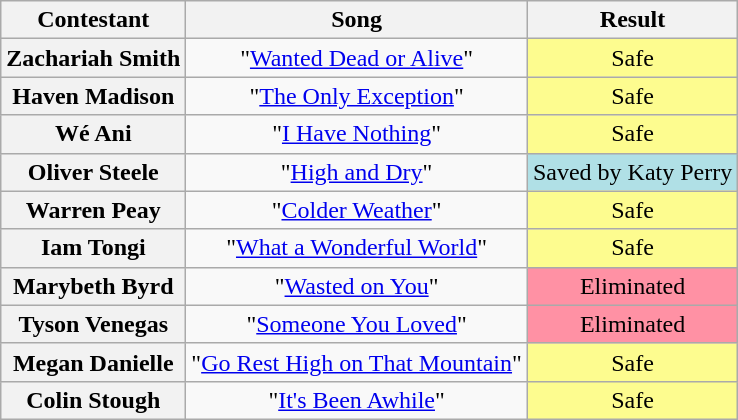<table class="wikitable unsortable" style="text-align:center;">
<tr>
<th scope="col">Contestant</th>
<th scope="col">Song</th>
<th scope="col">Result</th>
</tr>
<tr>
<th scope="row">Zachariah Smith</th>
<td>"<a href='#'>Wanted Dead or Alive</a>"</td>
<td style="background:#FDFC8F;">Safe</td>
</tr>
<tr>
<th scope="row">Haven Madison</th>
<td>"<a href='#'>The Only Exception</a>"</td>
<td style="background:#FDFC8F;">Safe</td>
</tr>
<tr>
<th scope="row">Wé Ani</th>
<td>"<a href='#'>I Have Nothing</a>"</td>
<td style="background:#FDFC8F;">Safe</td>
</tr>
<tr>
<th scope="row">Oliver Steele</th>
<td>"<a href='#'>High and Dry</a>"</td>
<td style="background:#B0E0E6;">Saved by Katy Perry</td>
</tr>
<tr>
<th scope="row">Warren Peay</th>
<td>"<a href='#'>Colder Weather</a>"</td>
<td style="background:#FDFC8F;">Safe</td>
</tr>
<tr>
<th scope="row">Iam Tongi</th>
<td>"<a href='#'>What a Wonderful World</a>"</td>
<td style="background:#FDFC8F;">Safe</td>
</tr>
<tr>
<th scope="row">Marybeth Byrd</th>
<td>"<a href='#'>Wasted on You</a>"</td>
<td style="background:#FF91A4;">Eliminated</td>
</tr>
<tr>
<th scope="row">Tyson Venegas</th>
<td>"<a href='#'>Someone You Loved</a>"</td>
<td style="background:#FF91A4;">Eliminated</td>
</tr>
<tr>
<th scope="row">Megan Danielle</th>
<td>"<a href='#'>Go Rest High on That Mountain</a>"</td>
<td style="background:#FDFC8F;">Safe</td>
</tr>
<tr>
<th scope="row">Colin Stough</th>
<td>"<a href='#'>It's Been Awhile</a>"</td>
<td style="background:#FDFC8F;">Safe</td>
</tr>
</table>
